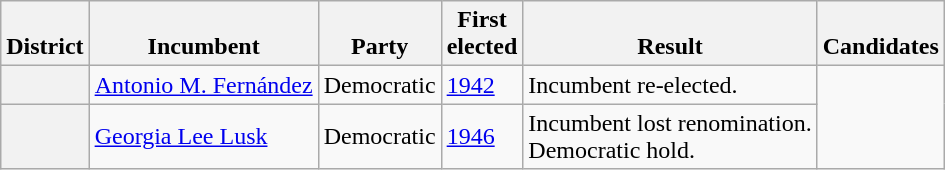<table class=wikitable>
<tr valign=bottom>
<th>District</th>
<th>Incumbent</th>
<th>Party</th>
<th>First<br>elected</th>
<th>Result</th>
<th>Candidates</th>
</tr>
<tr>
<th></th>
<td><a href='#'>Antonio M. Fernández</a></td>
<td>Democratic</td>
<td><a href='#'>1942</a></td>
<td>Incumbent re-elected.</td>
<td rowspan=2 nowrap></td>
</tr>
<tr>
<th></th>
<td><a href='#'>Georgia Lee Lusk</a></td>
<td>Democratic</td>
<td><a href='#'>1946</a></td>
<td>Incumbent lost renomination.<br>Democratic hold.</td>
</tr>
</table>
